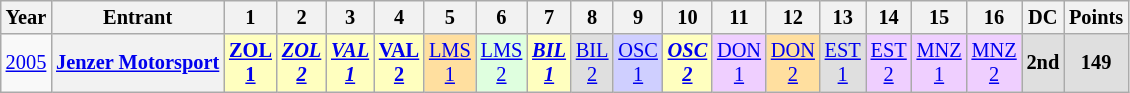<table class="wikitable" style="text-align:center; font-size:85%">
<tr>
<th>Year</th>
<th>Entrant</th>
<th>1</th>
<th>2</th>
<th>3</th>
<th>4</th>
<th>5</th>
<th>6</th>
<th>7</th>
<th>8</th>
<th>9</th>
<th>10</th>
<th>11</th>
<th>12</th>
<th>13</th>
<th>14</th>
<th>15</th>
<th>16</th>
<th>DC</th>
<th>Points</th>
</tr>
<tr>
<td><a href='#'>2005</a></td>
<th nowrap><a href='#'>Jenzer Motorsport</a></th>
<td style="background:#ffffbf;"><strong><a href='#'>ZOL<br>1</a></strong><br></td>
<td style="background:#ffffbf;"><strong><em><a href='#'>ZOL<br>2</a></em></strong><br></td>
<td style="background:#ffffbf;"><strong><em><a href='#'>VAL<br>1</a></em></strong><br></td>
<td style="background:#ffffbf;"><strong><a href='#'>VAL<br>2</a></strong><br></td>
<td style="background:#ffdf9f;"><a href='#'>LMS<br>1</a><br></td>
<td style="background:#dfffdf;"><a href='#'>LMS<br>2</a><br></td>
<td style="background:#ffffbf;"><strong><em><a href='#'>BIL<br>1</a></em></strong><br></td>
<td style="background:#dfdfdf;"><a href='#'>BIL<br>2</a><br></td>
<td style="background:#cfcfff;"><a href='#'>OSC<br>1</a><br></td>
<td style="background:#ffffbf;"><strong><em><a href='#'>OSC<br>2</a></em></strong><br></td>
<td style="background:#efcfff;"><a href='#'>DON<br>1</a><br></td>
<td style="background:#ffdf9f;"><a href='#'>DON<br>2</a><br></td>
<td style="background:#dfdfdf;"><a href='#'>EST<br>1</a><br></td>
<td style="background:#efcfff;"><a href='#'>EST<br>2</a><br></td>
<td style="background:#efcfff;"><a href='#'>MNZ<br>1</a><br></td>
<td style="background:#efcfff;"><a href='#'>MNZ<br>2</a><br></td>
<th style="background:#dfdfdf;">2nd</th>
<th style="background:#dfdfdf;">149</th>
</tr>
</table>
